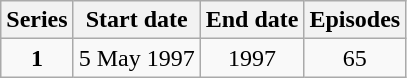<table class="wikitable" style="text-align:center;">
<tr>
<th>Series</th>
<th>Start date</th>
<th>End date</th>
<th>Episodes</th>
</tr>
<tr>
<td><strong>1</strong></td>
<td>5 May 1997</td>
<td>1997</td>
<td>65</td>
</tr>
</table>
